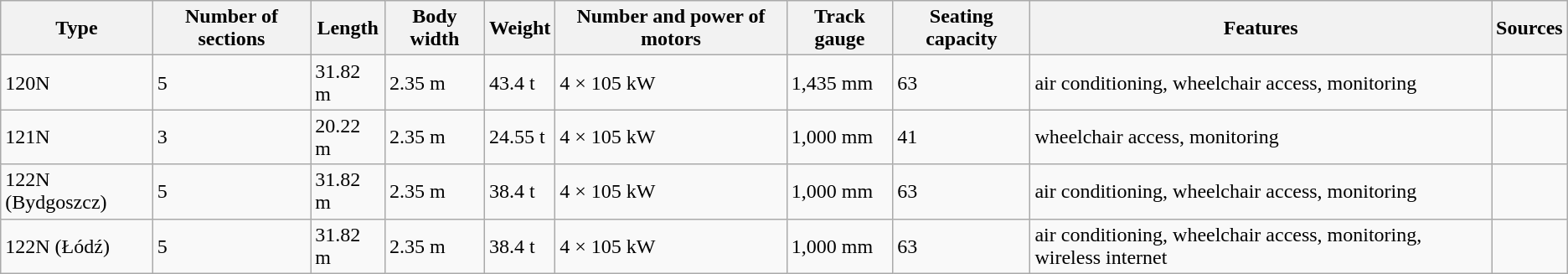<table class="wikitable">
<tr>
<th>Type</th>
<th>Number of sections</th>
<th>Length</th>
<th>Body width</th>
<th>Weight</th>
<th>Number and power of motors</th>
<th>Track gauge</th>
<th>Seating capacity</th>
<th>Features</th>
<th>Sources</th>
</tr>
<tr>
<td>120N</td>
<td>5</td>
<td>31.82 m</td>
<td>2.35 m</td>
<td>43.4 t</td>
<td>4 × 105 kW</td>
<td>1,435 mm</td>
<td>63</td>
<td>air conditioning, wheelchair access, monitoring</td>
<td></td>
</tr>
<tr>
<td>121N</td>
<td>3</td>
<td>20.22 m</td>
<td>2.35 m</td>
<td>24.55 t</td>
<td>4 × 105 kW</td>
<td>1,000 mm</td>
<td>41</td>
<td>wheelchair access, monitoring</td>
<td></td>
</tr>
<tr>
<td>122N (Bydgoszcz)</td>
<td>5</td>
<td>31.82 m</td>
<td>2.35 m</td>
<td>38.4 t</td>
<td>4 × 105 kW</td>
<td>1,000 mm</td>
<td>63</td>
<td>air conditioning, wheelchair access, monitoring</td>
<td></td>
</tr>
<tr>
<td>122N (Łódź)</td>
<td>5</td>
<td>31.82 m</td>
<td>2.35 m</td>
<td>38.4 t</td>
<td>4 × 105 kW</td>
<td>1,000 mm</td>
<td>63</td>
<td>air conditioning, wheelchair access, monitoring, wireless internet</td>
<td></td>
</tr>
</table>
